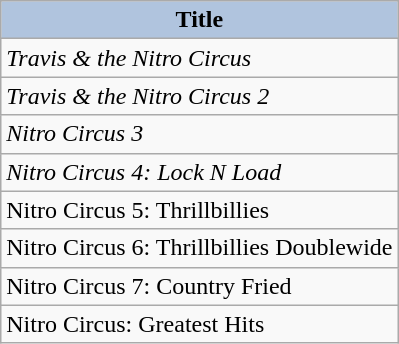<table class="wikitable">
<tr style="text-align:center;">
<th style="background:#B0C4DE;">Title</th>
</tr>
<tr>
<td><em>Travis & the Nitro Circus</em></td>
</tr>
<tr>
<td><em>Travis & the Nitro Circus 2</em></td>
</tr>
<tr>
<td><em>Nitro Circus 3</em></td>
</tr>
<tr>
<td><em>Nitro Circus 4: Lock N Load</em></td>
</tr>
<tr>
<td>Nitro Circus 5: Thrillbillies<em></td>
</tr>
<tr>
<td></em>Nitro Circus 6: Thrillbillies Doublewide<em></td>
</tr>
<tr>
<td></em>Nitro Circus 7: Country Fried<em></td>
</tr>
<tr>
<td></em>Nitro Circus: Greatest Hits<em></td>
</tr>
</table>
